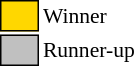<table class="toccolours" style="font-size: 90%; white-space: nowrap;”">
<tr>
<td style="background:gold; border:1px solid black;">      </td>
<td>Winner</td>
</tr>
<tr>
<td style="background:silver; border:1px solid black;">      </td>
<td>Runner-up</td>
</tr>
</table>
